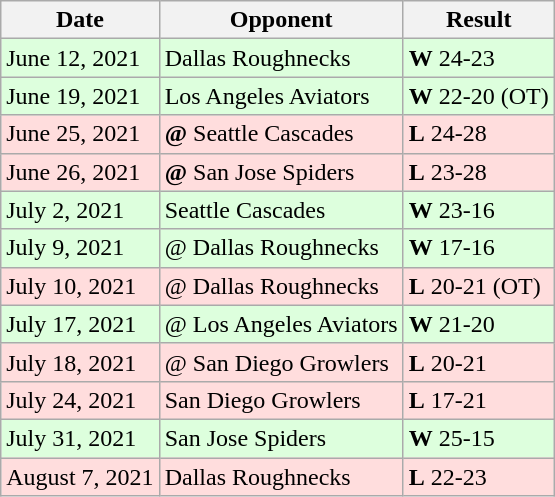<table class="wikitable">
<tr>
<th>Date</th>
<th>Opponent</th>
<th>Result</th>
</tr>
<tr style="background: #ddffdd">
<td>June 12, 2021</td>
<td>Dallas Roughnecks</td>
<td><strong>W</strong> 24-23</td>
</tr>
<tr style="background: #ddffdd">
<td>June 19, 2021</td>
<td>Los Angeles Aviators</td>
<td><strong>W</strong> 22-20 (OT)</td>
</tr>
<tr style="background: #ffdddd">
<td>June 25, 2021</td>
<td><strong>@</strong> Seattle Cascades</td>
<td><strong>L</strong> 24-28</td>
</tr>
<tr style="background: #ffdddd">
<td>June 26, 2021</td>
<td><strong>@</strong> San Jose Spiders</td>
<td><strong>L</strong> 23-28</td>
</tr>
<tr style="background: #ddffdd">
<td>July 2, 2021</td>
<td>Seattle Cascades</td>
<td><strong>W</strong> 23-16</td>
</tr>
<tr style="background: #ddffdd">
<td>July 9, 2021</td>
<td>@ Dallas Roughnecks</td>
<td><strong>W</strong> 17-16</td>
</tr>
<tr style="background: #ffdddd">
<td>July 10, 2021</td>
<td>@ Dallas Roughnecks</td>
<td><strong>L</strong> 20-21 (OT)</td>
</tr>
<tr style="background: #ddffdd">
<td>July 17, 2021</td>
<td>@ Los Angeles Aviators</td>
<td><strong>W</strong> 21-20</td>
</tr>
<tr style="background: #ffdddd">
<td>July 18, 2021</td>
<td>@ San Diego Growlers</td>
<td><strong>L</strong> 20-21</td>
</tr>
<tr style="background: #ffdddd">
<td>July 24, 2021</td>
<td>San Diego Growlers</td>
<td><strong>L</strong> 17-21</td>
</tr>
<tr style="background: #ddffdd">
<td>July 31, 2021</td>
<td>San Jose Spiders</td>
<td><strong>W</strong> 25-15</td>
</tr>
<tr style="background: #ffdddd">
<td>August 7, 2021</td>
<td>Dallas Roughnecks</td>
<td><strong>L</strong> 22-23</td>
</tr>
</table>
